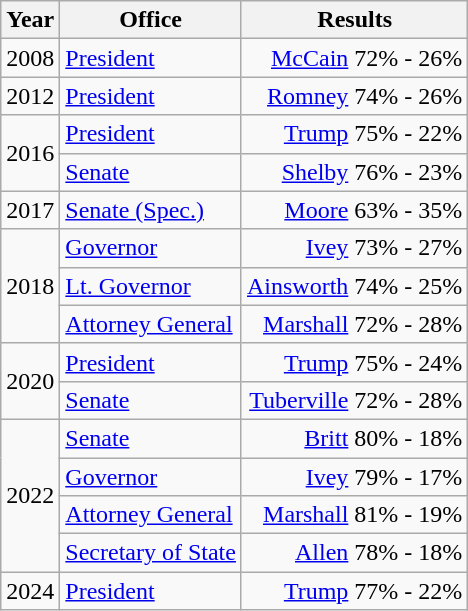<table class=wikitable>
<tr>
<th>Year</th>
<th>Office</th>
<th>Results</th>
</tr>
<tr>
<td>2008</td>
<td><a href='#'>President</a></td>
<td align="right" ><a href='#'>McCain</a> 72% - 26%</td>
</tr>
<tr>
<td>2012</td>
<td><a href='#'>President</a></td>
<td align="right" ><a href='#'>Romney</a> 74% - 26%</td>
</tr>
<tr>
<td rowspan=2>2016</td>
<td><a href='#'>President</a></td>
<td align="right" ><a href='#'>Trump</a> 75% - 22%</td>
</tr>
<tr>
<td><a href='#'>Senate</a></td>
<td align="right" ><a href='#'>Shelby</a> 76% - 23%</td>
</tr>
<tr>
<td>2017</td>
<td><a href='#'>Senate (Spec.)</a></td>
<td align="right" ><a href='#'>Moore</a> 63% - 35%</td>
</tr>
<tr>
<td rowspan=3>2018</td>
<td><a href='#'>Governor</a></td>
<td align="right" ><a href='#'>Ivey</a> 73% - 27%</td>
</tr>
<tr>
<td><a href='#'>Lt. Governor</a></td>
<td align="right" ><a href='#'>Ainsworth</a> 74% - 25%</td>
</tr>
<tr>
<td><a href='#'>Attorney General</a></td>
<td align="right" ><a href='#'>Marshall</a> 72% - 28%</td>
</tr>
<tr>
<td rowspan=2>2020</td>
<td><a href='#'>President</a></td>
<td align="right" ><a href='#'>Trump</a> 75% - 24%</td>
</tr>
<tr>
<td><a href='#'>Senate</a></td>
<td align="right" ><a href='#'>Tuberville</a> 72% - 28%</td>
</tr>
<tr>
<td rowspan=4>2022</td>
<td><a href='#'>Senate</a></td>
<td align="right" ><a href='#'>Britt</a> 80% - 18%</td>
</tr>
<tr>
<td><a href='#'>Governor</a></td>
<td align="right" ><a href='#'>Ivey</a> 79% - 17%</td>
</tr>
<tr>
<td><a href='#'>Attorney General</a></td>
<td align="right" ><a href='#'>Marshall</a> 81% - 19%</td>
</tr>
<tr>
<td><a href='#'>Secretary of State</a></td>
<td align="right" ><a href='#'>Allen</a> 78% - 18%</td>
</tr>
<tr>
<td>2024</td>
<td><a href='#'>President</a></td>
<td align="right" ><a href='#'>Trump</a> 77% - 22%</td>
</tr>
</table>
